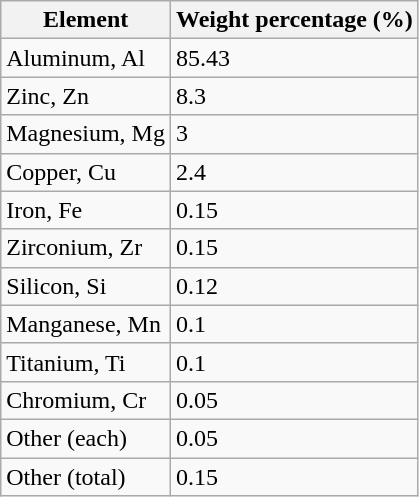<table class="wikitable">
<tr>
<th>Element</th>
<th>Weight percentage (%)</th>
</tr>
<tr>
<td>Aluminum, Al</td>
<td>85.43</td>
</tr>
<tr>
<td>Zinc, Zn</td>
<td>8.3</td>
</tr>
<tr>
<td>Magnesium, Mg</td>
<td>3</td>
</tr>
<tr>
<td>Copper, Cu</td>
<td>2.4</td>
</tr>
<tr>
<td>Iron, Fe</td>
<td>0.15</td>
</tr>
<tr>
<td>Zirconium, Zr</td>
<td>0.15</td>
</tr>
<tr>
<td>Silicon, Si</td>
<td>0.12</td>
</tr>
<tr>
<td>Manganese, Mn</td>
<td>0.1</td>
</tr>
<tr>
<td>Titanium, Ti</td>
<td>0.1</td>
</tr>
<tr>
<td>Chromium, Cr</td>
<td>0.05</td>
</tr>
<tr>
<td>Other (each)</td>
<td>0.05</td>
</tr>
<tr>
<td>Other (total)</td>
<td>0.15</td>
</tr>
</table>
